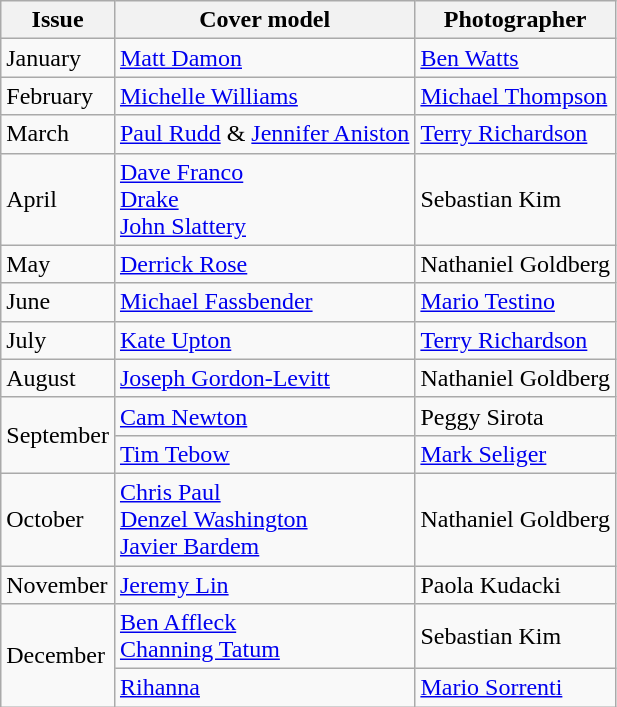<table class="sortable wikitable">
<tr>
<th>Issue</th>
<th>Cover model</th>
<th>Photographer</th>
</tr>
<tr>
<td>January</td>
<td><a href='#'>Matt Damon</a></td>
<td><a href='#'>Ben Watts</a></td>
</tr>
<tr>
<td>February</td>
<td><a href='#'>Michelle Williams</a></td>
<td><a href='#'>Michael Thompson</a></td>
</tr>
<tr>
<td>March</td>
<td><a href='#'>Paul Rudd</a> & <a href='#'>Jennifer Aniston</a></td>
<td><a href='#'>Terry Richardson</a></td>
</tr>
<tr>
<td>April</td>
<td><a href='#'>Dave Franco</a><br><a href='#'>Drake</a><br><a href='#'>John Slattery</a></td>
<td>Sebastian Kim</td>
</tr>
<tr>
<td>May</td>
<td><a href='#'>Derrick Rose</a></td>
<td>Nathaniel Goldberg</td>
</tr>
<tr>
<td>June</td>
<td><a href='#'>Michael Fassbender</a></td>
<td><a href='#'>Mario Testino</a></td>
</tr>
<tr>
<td>July</td>
<td><a href='#'>Kate Upton</a></td>
<td><a href='#'>Terry Richardson</a></td>
</tr>
<tr>
<td>August</td>
<td><a href='#'>Joseph Gordon-Levitt</a></td>
<td>Nathaniel Goldberg</td>
</tr>
<tr>
<td rowspan=2>September</td>
<td><a href='#'>Cam Newton</a></td>
<td>Peggy Sirota</td>
</tr>
<tr>
<td><a href='#'>Tim Tebow</a></td>
<td><a href='#'>Mark Seliger</a></td>
</tr>
<tr>
<td>October</td>
<td><a href='#'>Chris Paul</a><br><a href='#'>Denzel Washington</a><br><a href='#'>Javier Bardem</a></td>
<td>Nathaniel Goldberg</td>
</tr>
<tr>
<td>November</td>
<td><a href='#'>Jeremy Lin</a></td>
<td>Paola Kudacki</td>
</tr>
<tr>
<td rowspan=2>December</td>
<td><a href='#'>Ben Affleck</a><br><a href='#'>Channing Tatum</a></td>
<td>Sebastian Kim</td>
</tr>
<tr>
<td><a href='#'>Rihanna</a></td>
<td><a href='#'>Mario Sorrenti</a></td>
</tr>
</table>
